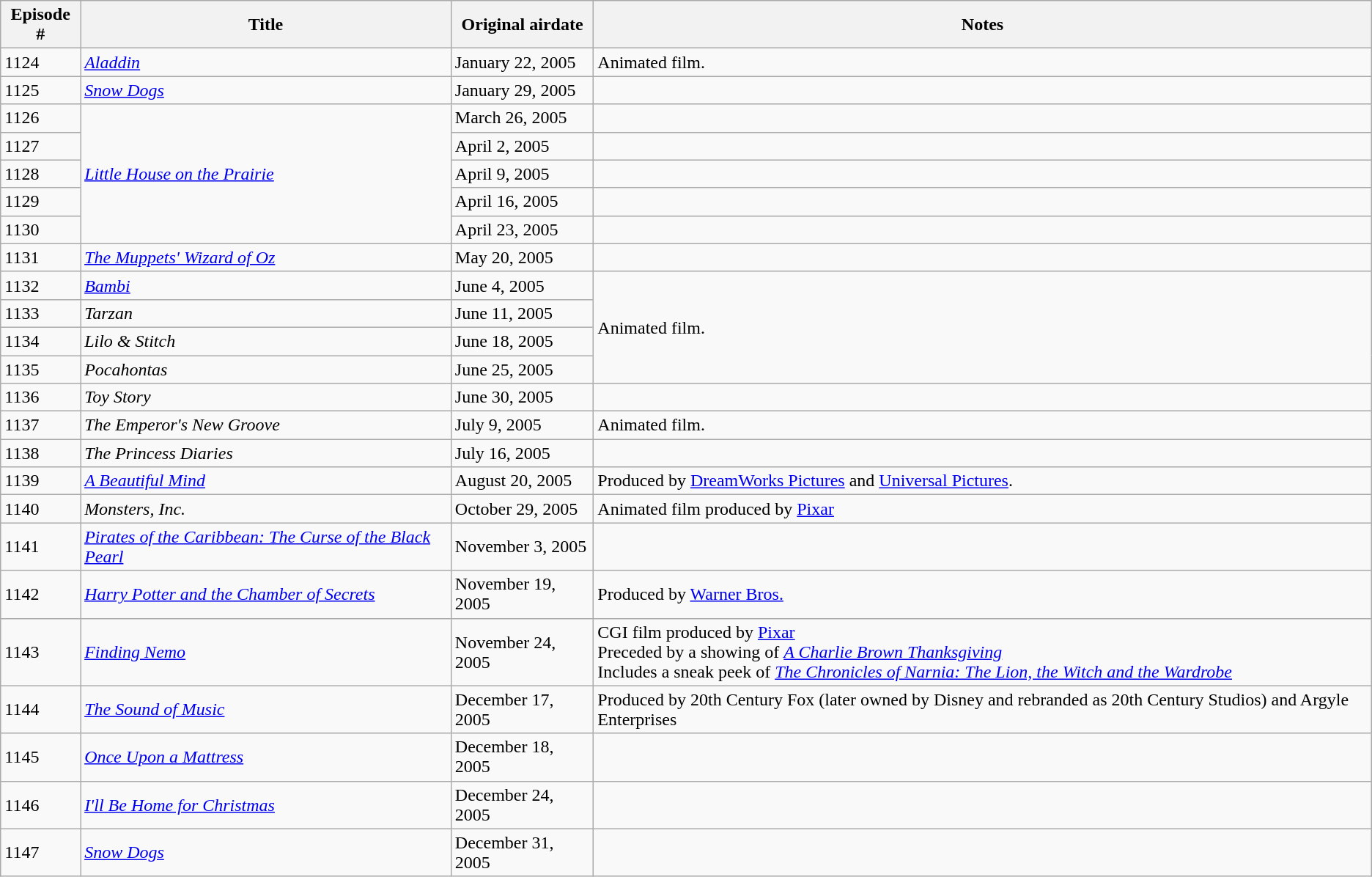<table class="wikitable sortable">
<tr>
<th>Episode #</th>
<th>Title</th>
<th>Original airdate</th>
<th>Notes</th>
</tr>
<tr>
<td>1124</td>
<td><em><a href='#'>Aladdin</a></em></td>
<td>January 22, 2005</td>
<td>Animated film.</td>
</tr>
<tr>
<td>1125</td>
<td><em><a href='#'>Snow Dogs</a></em></td>
<td>January 29, 2005</td>
<td></td>
</tr>
<tr>
<td>1126</td>
<td rowspan="5"><em><a href='#'>Little House on the Prairie</a></em></td>
<td>March 26, 2005</td>
<td></td>
</tr>
<tr>
<td>1127</td>
<td>April 2, 2005</td>
<td></td>
</tr>
<tr>
<td>1128</td>
<td>April 9, 2005</td>
<td></td>
</tr>
<tr>
<td>1129</td>
<td>April 16, 2005</td>
<td></td>
</tr>
<tr>
<td>1130</td>
<td>April 23, 2005</td>
<td></td>
</tr>
<tr>
<td>1131</td>
<td><em><a href='#'>The Muppets' Wizard of Oz</a></em></td>
<td>May 20, 2005</td>
<td></td>
</tr>
<tr>
<td>1132</td>
<td><em><a href='#'>Bambi</a></em></td>
<td>June 4, 2005</td>
<td rowspan="4">Animated film.</td>
</tr>
<tr>
<td>1133</td>
<td><em>Tarzan</em></td>
<td>June 11, 2005</td>
</tr>
<tr>
<td>1134</td>
<td><em>Lilo & Stitch</em></td>
<td>June 18, 2005</td>
</tr>
<tr>
<td>1135</td>
<td><em>Pocahontas</em></td>
<td>June 25, 2005</td>
</tr>
<tr>
<td>1136</td>
<td><em>Toy Story</em></td>
<td>June 30, 2005</td>
<td></td>
</tr>
<tr>
<td>1137</td>
<td><em>The Emperor's New Groove</em></td>
<td>July 9, 2005</td>
<td>Animated film.</td>
</tr>
<tr>
<td>1138</td>
<td><em>The Princess Diaries</em></td>
<td>July 16, 2005</td>
<td></td>
</tr>
<tr>
<td>1139</td>
<td><em><a href='#'>A Beautiful Mind</a></em></td>
<td>August 20, 2005</td>
<td>Produced by <a href='#'>DreamWorks Pictures</a> and <a href='#'>Universal Pictures</a>.</td>
</tr>
<tr>
<td>1140</td>
<td><em>Monsters, Inc.</em></td>
<td>October 29, 2005</td>
<td>Animated film produced by <a href='#'>Pixar</a></td>
</tr>
<tr>
<td>1141</td>
<td><em><a href='#'>Pirates of the Caribbean: The Curse of the Black Pearl</a></em></td>
<td>November 3, 2005</td>
<td></td>
</tr>
<tr>
<td>1142</td>
<td><em><a href='#'>Harry Potter and the Chamber of Secrets</a></em></td>
<td>November 19, 2005</td>
<td>Produced by <a href='#'>Warner Bros.</a></td>
</tr>
<tr>
<td>1143</td>
<td><em><a href='#'>Finding Nemo</a></em></td>
<td>November 24, 2005</td>
<td>CGI film produced by <a href='#'>Pixar</a><br>Preceded by a showing of <em><a href='#'>A Charlie Brown Thanksgiving</a></em><br>Includes a sneak peek of <em><a href='#'>The Chronicles of Narnia: The Lion, the Witch and the Wardrobe</a></em></td>
</tr>
<tr>
<td>1144</td>
<td><em><a href='#'>The Sound of Music</a></em></td>
<td>December 17, 2005</td>
<td>Produced by 20th Century Fox (later owned by Disney and rebranded as 20th Century Studios) and Argyle Enterprises</td>
</tr>
<tr>
<td>1145</td>
<td><em><a href='#'>Once Upon a Mattress</a></em></td>
<td>December 18, 2005</td>
<td></td>
</tr>
<tr>
<td>1146</td>
<td><em><a href='#'>I'll Be Home for Christmas</a></em></td>
<td>December 24, 2005</td>
<td></td>
</tr>
<tr>
<td>1147</td>
<td><em><a href='#'>Snow Dogs</a></em></td>
<td>December 31, 2005</td>
<td></td>
</tr>
</table>
